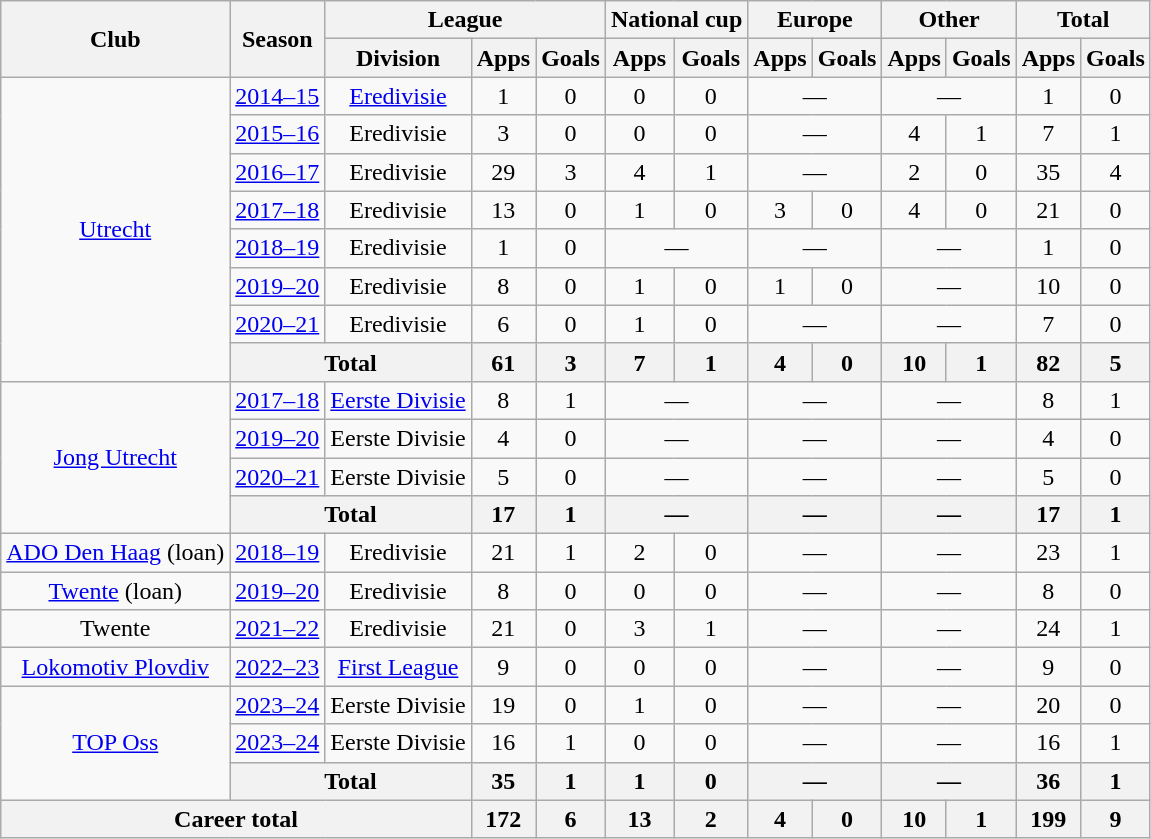<table class="wikitable" style="text-align:center">
<tr>
<th rowspan="2">Club</th>
<th rowspan="2">Season</th>
<th colspan="3">League</th>
<th colspan="2">National cup</th>
<th colspan="2">Europe</th>
<th colspan="2">Other</th>
<th colspan="2">Total</th>
</tr>
<tr>
<th>Division</th>
<th>Apps</th>
<th>Goals</th>
<th>Apps</th>
<th>Goals</th>
<th>Apps</th>
<th>Goals</th>
<th>Apps</th>
<th>Goals</th>
<th>Apps</th>
<th>Goals</th>
</tr>
<tr>
<td rowspan="8"><a href='#'>Utrecht</a></td>
<td><a href='#'>2014–15</a></td>
<td><a href='#'>Eredivisie</a></td>
<td>1</td>
<td>0</td>
<td>0</td>
<td>0</td>
<td colspan="2">—</td>
<td colspan="2">—</td>
<td>1</td>
<td>0</td>
</tr>
<tr>
<td><a href='#'>2015–16</a></td>
<td>Eredivisie</td>
<td>3</td>
<td>0</td>
<td>0</td>
<td>0</td>
<td colspan="2">—</td>
<td>4</td>
<td>1</td>
<td>7</td>
<td>1</td>
</tr>
<tr>
<td><a href='#'>2016–17</a></td>
<td>Eredivisie</td>
<td>29</td>
<td>3</td>
<td>4</td>
<td>1</td>
<td colspan="2">—</td>
<td>2</td>
<td>0</td>
<td>35</td>
<td>4</td>
</tr>
<tr>
<td><a href='#'>2017–18</a></td>
<td>Eredivisie</td>
<td>13</td>
<td>0</td>
<td>1</td>
<td>0</td>
<td>3</td>
<td>0</td>
<td>4</td>
<td>0</td>
<td>21</td>
<td>0</td>
</tr>
<tr>
<td><a href='#'>2018–19</a></td>
<td>Eredivisie</td>
<td>1</td>
<td>0</td>
<td colspan="2">—</td>
<td colspan="2">—</td>
<td colspan="2">—</td>
<td>1</td>
<td>0</td>
</tr>
<tr>
<td><a href='#'>2019–20</a></td>
<td>Eredivisie</td>
<td>8</td>
<td>0</td>
<td>1</td>
<td>0</td>
<td>1</td>
<td>0</td>
<td colspan="2">—</td>
<td>10</td>
<td>0</td>
</tr>
<tr>
<td><a href='#'>2020–21</a></td>
<td>Eredivisie</td>
<td>6</td>
<td>0</td>
<td>1</td>
<td>0</td>
<td colspan="2">—</td>
<td colspan="2">—</td>
<td>7</td>
<td>0</td>
</tr>
<tr>
<th colspan="2">Total</th>
<th>61</th>
<th>3</th>
<th>7</th>
<th>1</th>
<th>4</th>
<th>0</th>
<th>10</th>
<th>1</th>
<th>82</th>
<th>5</th>
</tr>
<tr>
<td rowspan="4"><a href='#'>Jong Utrecht</a></td>
<td><a href='#'>2017–18</a></td>
<td><a href='#'>Eerste Divisie</a></td>
<td>8</td>
<td>1</td>
<td colspan="2">—</td>
<td colspan="2">—</td>
<td colspan="2">—</td>
<td>8</td>
<td>1</td>
</tr>
<tr>
<td><a href='#'>2019–20</a></td>
<td>Eerste Divisie</td>
<td>4</td>
<td>0</td>
<td colspan="2">—</td>
<td colspan="2">—</td>
<td colspan="2">—</td>
<td>4</td>
<td>0</td>
</tr>
<tr>
<td><a href='#'>2020–21</a></td>
<td>Eerste Divisie</td>
<td>5</td>
<td>0</td>
<td colspan="2">—</td>
<td colspan="2">—</td>
<td colspan="2">—</td>
<td>5</td>
<td>0</td>
</tr>
<tr>
<th colspan="2">Total</th>
<th>17</th>
<th>1</th>
<th colspan="2">—</th>
<th colspan="2">—</th>
<th colspan="2">—</th>
<th>17</th>
<th>1</th>
</tr>
<tr>
<td><a href='#'>ADO Den Haag</a> (loan)</td>
<td><a href='#'>2018–19</a></td>
<td>Eredivisie</td>
<td>21</td>
<td>1</td>
<td>2</td>
<td>0</td>
<td colspan="2">—</td>
<td colspan="2">—</td>
<td>23</td>
<td>1</td>
</tr>
<tr>
<td><a href='#'>Twente</a> (loan)</td>
<td><a href='#'>2019–20</a></td>
<td>Eredivisie</td>
<td>8</td>
<td>0</td>
<td>0</td>
<td>0</td>
<td colspan="2">—</td>
<td colspan="2">—</td>
<td>8</td>
<td>0</td>
</tr>
<tr>
<td>Twente</td>
<td><a href='#'>2021–22</a></td>
<td>Eredivisie</td>
<td>21</td>
<td>0</td>
<td>3</td>
<td>1</td>
<td colspan="2">—</td>
<td colspan="2">—</td>
<td>24</td>
<td>1</td>
</tr>
<tr>
<td><a href='#'>Lokomotiv Plovdiv</a></td>
<td><a href='#'>2022–23</a></td>
<td><a href='#'>First League</a></td>
<td>9</td>
<td>0</td>
<td>0</td>
<td>0</td>
<td colspan="2">—</td>
<td colspan="2">—</td>
<td>9</td>
<td>0</td>
</tr>
<tr>
<td rowspan="3"><a href='#'>TOP Oss</a></td>
<td><a href='#'>2023–24</a></td>
<td>Eerste Divisie</td>
<td>19</td>
<td>0</td>
<td>1</td>
<td>0</td>
<td colspan="2">—</td>
<td colspan="2">—</td>
<td>20</td>
<td>0</td>
</tr>
<tr>
<td><a href='#'>2023–24</a></td>
<td>Eerste Divisie</td>
<td>16</td>
<td>1</td>
<td>0</td>
<td>0</td>
<td colspan="2">—</td>
<td colspan="2">—</td>
<td>16</td>
<td>1</td>
</tr>
<tr>
<th colspan="2">Total</th>
<th>35</th>
<th>1</th>
<th>1</th>
<th>0</th>
<th colspan="2">—</th>
<th colspan="2">—</th>
<th>36</th>
<th>1</th>
</tr>
<tr>
<th colspan="3">Career total</th>
<th>172</th>
<th>6</th>
<th>13</th>
<th>2</th>
<th>4</th>
<th>0</th>
<th>10</th>
<th>1</th>
<th>199</th>
<th>9</th>
</tr>
</table>
